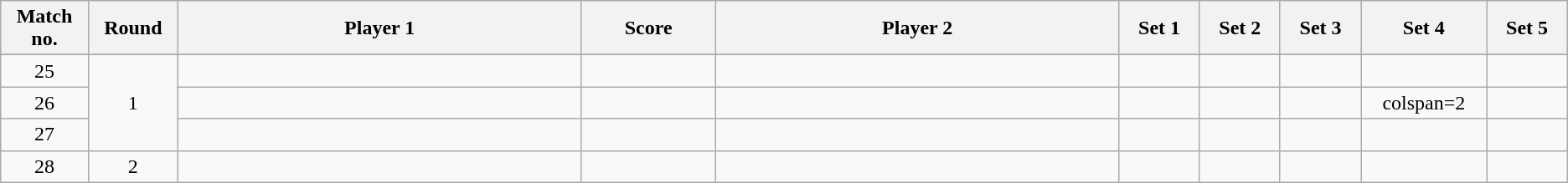<table class="wikitable" style="text-align: center;">
<tr>
<th width="2%">Match no.</th>
<th width="2%">Round</th>
<th width="15%">Player 1</th>
<th width="5%">Score</th>
<th width="15%">Player 2</th>
<th width="3%">Set 1</th>
<th width="3%">Set 2</th>
<th width="3%">Set 3</th>
<th width="3%">Set 4</th>
<th width="3%">Set 5</th>
</tr>
<tr>
</tr>
<tr style=text-align:center;>
<td>25</td>
<td rowspan=3>1</td>
<td></td>
<td></td>
<td></td>
<td></td>
<td></td>
<td></td>
<td></td>
<td></td>
</tr>
<tr style=text-align:center;>
<td>26</td>
<td></td>
<td></td>
<td></td>
<td></td>
<td></td>
<td></td>
<td>colspan=2</td>
</tr>
<tr style=text-align:center;>
<td>27</td>
<td></td>
<td></td>
<td></td>
<td></td>
<td></td>
<td></td>
<td></td>
<td></td>
</tr>
<tr style=text-align:center;>
<td>28</td>
<td>2</td>
<td></td>
<td></td>
<td></td>
<td></td>
<td></td>
<td></td>
<td></td>
<td></td>
</tr>
</table>
